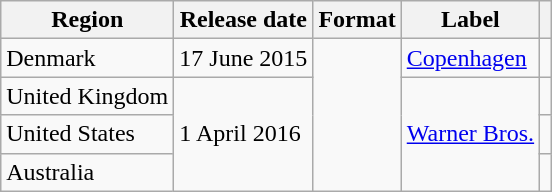<table class="wikitable">
<tr>
<th>Region</th>
<th>Release date</th>
<th>Format</th>
<th>Label</th>
<th></th>
</tr>
<tr>
<td>Denmark</td>
<td>17 June 2015</td>
<td rowspan="5"></td>
<td><a href='#'>Copenhagen</a></td>
<td></td>
</tr>
<tr>
<td>United Kingdom</td>
<td rowspan="3">1 April 2016</td>
<td rowspan="3"><a href='#'>Warner Bros.</a></td>
<td></td>
</tr>
<tr>
<td>United States</td>
<td></td>
</tr>
<tr>
<td>Australia</td>
<td></td>
</tr>
</table>
